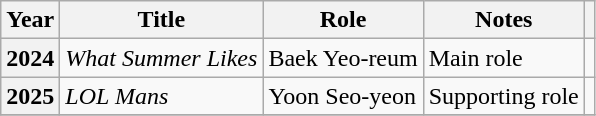<table class="wikitable  plainrowheaders">
<tr>
<th scope="col">Year</th>
<th scope="col">Title</th>
<th scope="col">Role</th>
<th scope="col" class="unsortable">Notes</th>
<th scope="col" class="unsortable"></th>
</tr>
<tr>
<th scope="row">2024</th>
<td><em>What Summer Likes</em></td>
<td>Baek Yeo-reum</td>
<td>Main role</td>
<td></td>
</tr>
<tr>
<th scope="row">2025</th>
<td><em>LOL Mans</em></td>
<td>Yoon Seo-yeon</td>
<td>Supporting role</td>
<td></td>
</tr>
<tr>
</tr>
</table>
